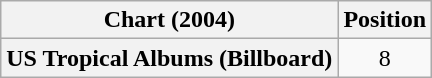<table class="wikitable plainrowheaders " style="text-align:center;">
<tr>
<th scope="col">Chart (2004)</th>
<th scope="col">Position</th>
</tr>
<tr>
<th scope="row">US Tropical Albums (Billboard)</th>
<td>8</td>
</tr>
</table>
